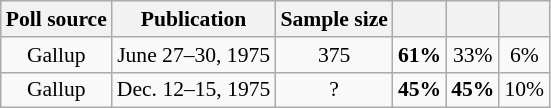<table class="wikitable" style="font-size:90%;text-align:center;">
<tr>
<th>Poll source</th>
<th>Publication</th>
<th>Sample size</th>
<th></th>
<th></th>
<th></th>
</tr>
<tr>
<td>Gallup</td>
<td>June 27–30, 1975</td>
<td>375</td>
<td><strong>61%</strong></td>
<td>33%</td>
<td>6%</td>
</tr>
<tr>
<td>Gallup</td>
<td>Dec. 12–15, 1975</td>
<td>?</td>
<td><strong>45%</strong></td>
<td><strong>45%</strong></td>
<td>10%</td>
</tr>
</table>
